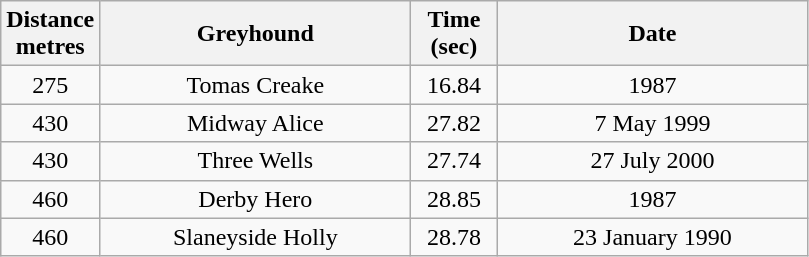<table class="wikitable" style="font-size: 100%">
<tr>
<th width=50>Distance <br>metres</th>
<th width=200>Greyhound</th>
<th width=50>Time (sec)</th>
<th width=200>Date</th>
</tr>
<tr align=center>
<td>275</td>
<td>Tomas Creake</td>
<td>16.84</td>
<td>1987</td>
</tr>
<tr align=center>
<td>430</td>
<td>Midway Alice</td>
<td>27.82</td>
<td>7 May 1999</td>
</tr>
<tr align=center>
<td>430</td>
<td>Three Wells</td>
<td>27.74</td>
<td>27 July 2000</td>
</tr>
<tr align=center>
<td>460</td>
<td>Derby Hero</td>
<td>28.85</td>
<td>1987</td>
</tr>
<tr align=center>
<td>460</td>
<td>Slaneyside Holly</td>
<td>28.78</td>
<td>23 January 1990</td>
</tr>
</table>
